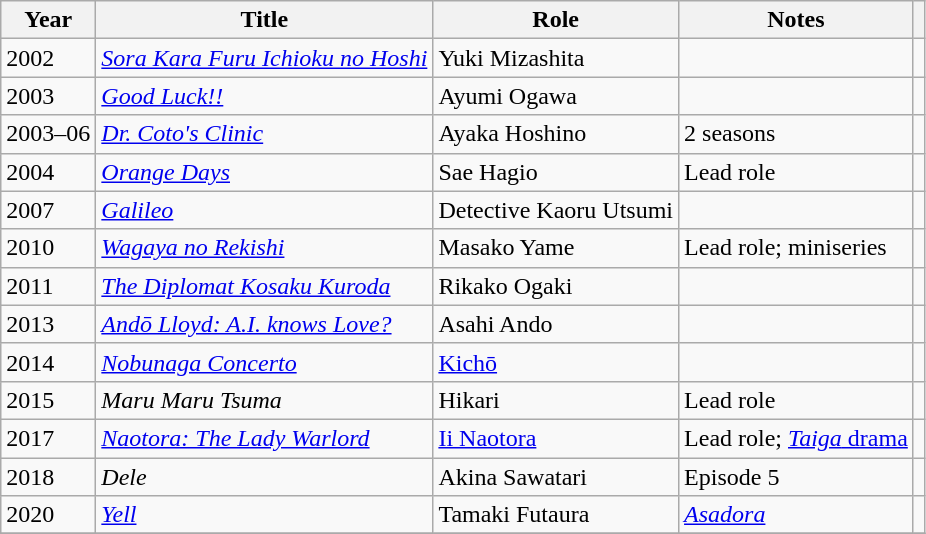<table class="wikitable">
<tr>
<th>Year</th>
<th>Title</th>
<th>Role</th>
<th>Notes</th>
<th></th>
</tr>
<tr>
<td>2002</td>
<td><em><a href='#'>Sora Kara Furu Ichioku no Hoshi</a></em></td>
<td>Yuki Mizashita</td>
<td></td>
<td></td>
</tr>
<tr>
<td rowspan=1>2003</td>
<td><em><a href='#'>Good Luck!!</a></em></td>
<td>Ayumi Ogawa</td>
<td></td>
<td></td>
</tr>
<tr>
<td>2003–06</td>
<td><em><a href='#'>Dr. Coto's Clinic</a></em></td>
<td>Ayaka Hoshino</td>
<td>2 seasons</td>
<td></td>
</tr>
<tr>
<td>2004</td>
<td><em><a href='#'>Orange Days</a></em></td>
<td>Sae Hagio</td>
<td>Lead role</td>
<td></td>
</tr>
<tr>
<td>2007</td>
<td><em><a href='#'>Galileo</a></em></td>
<td>Detective Kaoru Utsumi</td>
<td></td>
<td></td>
</tr>
<tr>
<td>2010</td>
<td><em><a href='#'>Wagaya no Rekishi</a></em></td>
<td>Masako Yame</td>
<td>Lead role; miniseries</td>
<td></td>
</tr>
<tr>
<td>2011</td>
<td><em><a href='#'>The Diplomat Kosaku Kuroda</a></em></td>
<td>Rikako Ogaki</td>
<td></td>
<td></td>
</tr>
<tr>
<td>2013</td>
<td><em><a href='#'>Andō Lloyd: A.I. knows Love?</a></em></td>
<td>Asahi Ando</td>
<td></td>
<td></td>
</tr>
<tr>
<td>2014</td>
<td><em><a href='#'>Nobunaga Concerto</a></em></td>
<td><a href='#'>Kichō</a></td>
<td></td>
<td></td>
</tr>
<tr>
<td>2015</td>
<td><em>Maru Maru Tsuma</em></td>
<td>Hikari</td>
<td>Lead role</td>
<td></td>
</tr>
<tr>
<td>2017</td>
<td><em><a href='#'>Naotora: The Lady Warlord</a></em></td>
<td><a href='#'>Ii Naotora</a></td>
<td>Lead role; <a href='#'><em>Taiga</em> drama</a></td>
<td></td>
</tr>
<tr>
<td>2018</td>
<td><em>Dele</em></td>
<td>Akina Sawatari</td>
<td>Episode 5</td>
<td></td>
</tr>
<tr>
<td>2020</td>
<td><em><a href='#'>Yell</a></em></td>
<td>Tamaki Futaura</td>
<td><em><a href='#'>Asadora</a></em></td>
<td></td>
</tr>
<tr>
</tr>
</table>
